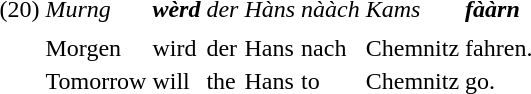<table>
<tr>
<td>(20)</td>
<td><em>Murng</em></td>
<td><strong><em>wèrd</em></strong></td>
<td><em>der</em></td>
<td><em>Hàns</em></td>
<td><em>nààch</em></td>
<td><em>Kams</em></td>
<td><strong><em>fààrn</em></strong></td>
</tr>
<tr>
<td></td>
<td></td>
<td></td>
<td></td>
<td></td>
<td></td>
<td></td>
<td></td>
</tr>
<tr>
<td></td>
<td>Morgen</td>
<td>wird</td>
<td>der</td>
<td>Hans</td>
<td>nach</td>
<td>Chemnitz</td>
<td>fahren.</td>
</tr>
<tr>
<td></td>
<td>Tomorrow</td>
<td>will</td>
<td>the</td>
<td>Hans</td>
<td>to</td>
<td>Chemnitz</td>
<td>go.</td>
</tr>
</table>
